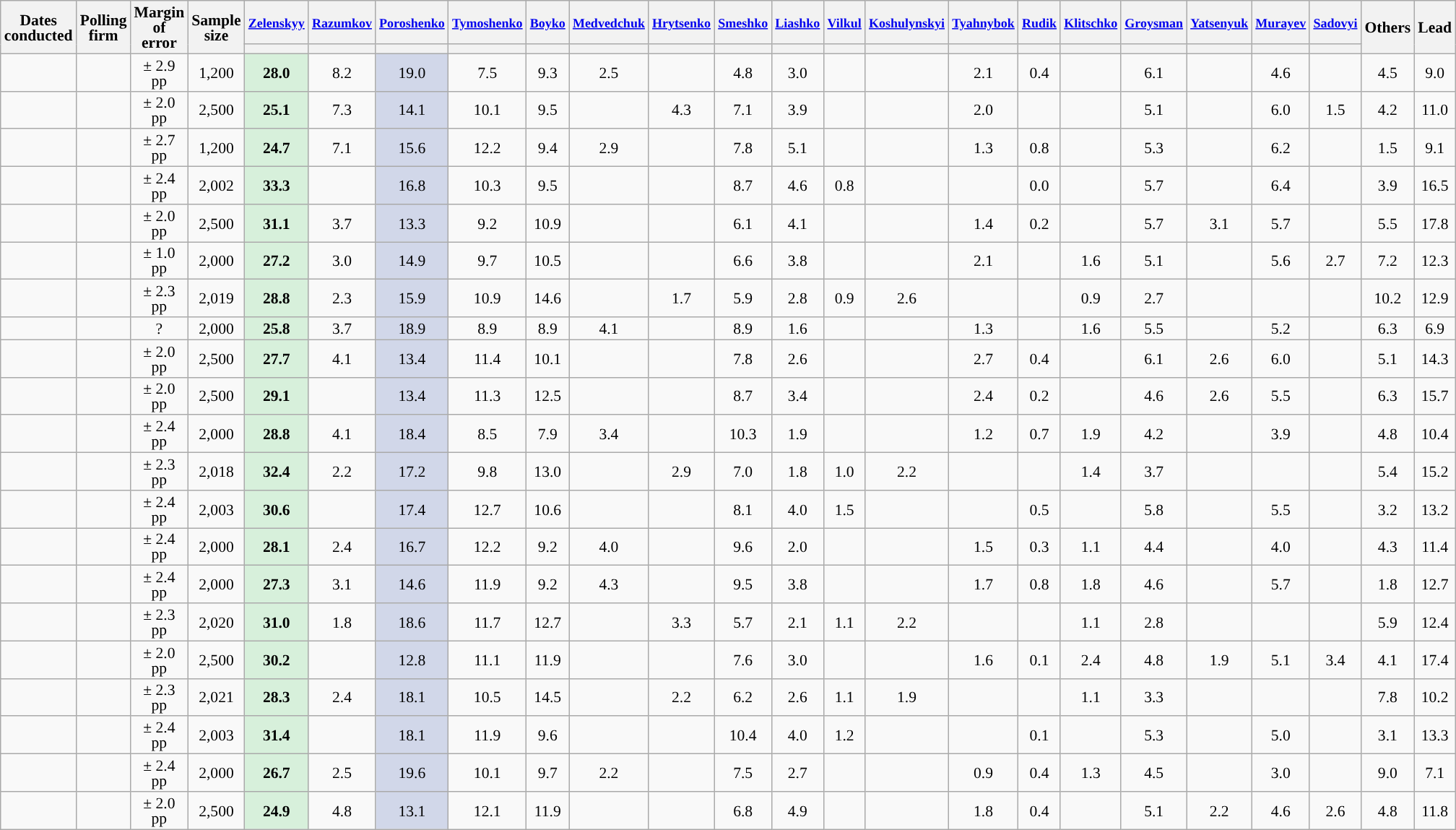<table class="wikitable sortable mw-datatable mw-collapsible" style="text-align:center;font-size:90%;line-height:14px;">
<tr style="height:40px;">
<th rowspan="2">Dates<br>conducted</th>
<th rowspan="2">Polling firm</th>
<th rowspan="2">Margin<br>of error</th>
<th rowspan="2">Sample<br>size</th>
<th><small><a href='#'>Zelenskyy</a></small><br></th>
<th><small><a href='#'>Razumkov</a></small><br></th>
<th><small><a href='#'>Poroshenko</a></small><br></th>
<th><small><a href='#'>Tymoshenko</a></small><br></th>
<th><small><a href='#'>Boyko</a></small><br></th>
<th><small><a href='#'>Medvedchuk</a></small><br></th>
<th><small><a href='#'>Hrytsenko</a></small><br></th>
<th><small><a href='#'>Smeshko</a></small><br></th>
<th><small><a href='#'>Liashko</a></small><br></th>
<th><small><a href='#'>Vilkul</a></small><br></th>
<th><small><a href='#'>Koshulynskyi</a></small><br></th>
<th><small><a href='#'>Tyahnybok</a></small><br></th>
<th><small><a href='#'>Rudik</a></small><br></th>
<th><small><a href='#'>Klitschko</a></small><br></th>
<th><small><a href='#'>Groysman</a></small><br></th>
<th><small><a href='#'>Yatsenyuk</a></small><br></th>
<th><small><a href='#'>Murayev</a></small><br></th>
<th><small><a href='#'>Sadovyi</a></small><br></th>
<th rowspan="2" style="width:40px;">Others</th>
<th rowspan="2" style="width:40px;">Lead</th>
</tr>
<tr>
<th data-sort-type="number" style="background:"></th>
<th data-sort-type="number" style="background:"></th>
<th data-sort-type="number" style="background:"></th>
<th data-sort-type="number" style="background:"></th>
<th data-sort-type="number" style="background:"></th>
<th data-sort-type="number" style="background:"></th>
<th data-sort-type="number" style="background:"></th>
<th data-sort-type="number" style="background:"></th>
<th data-sort-type="number" style="background:"></th>
<th data-sort-type="number" style="background:"></th>
<th data-sort-type="number" style="background:"></th>
<th data-sort-type="number" style="background:"></th>
<th data-sort-type="number" style="background:"></th>
<th data-sort-type="number" style="background:"></th>
<th data-sort-type="number" style="background:"></th>
<th data-sort-type="number" style="background:"></th>
<th data-sort-type="number" style="background:"></th>
<th data-sort-type="number" style="background:"></th>
</tr>
<tr>
<td></td>
<td></td>
<td>± 2.9 pp</td>
<td>1,200</td>
<td style="background:#D7F0DB;"><strong>28.0</strong></td>
<td>8.2</td>
<td style="background:#D1D7E9;">19.0</td>
<td>7.5</td>
<td>9.3</td>
<td>2.5</td>
<td></td>
<td>4.8</td>
<td>3.0</td>
<td></td>
<td></td>
<td>2.1</td>
<td>0.4</td>
<td></td>
<td>6.1</td>
<td></td>
<td>4.6</td>
<td></td>
<td>4.5</td>
<td style="background:">9.0</td>
</tr>
<tr>
<td></td>
<td></td>
<td>± 2.0 pp</td>
<td>2,500</td>
<td style="background:#D7F0DB;"><strong>25.1</strong></td>
<td>7.3</td>
<td style="background:#D1D7E9;">14.1</td>
<td>10.1</td>
<td>9.5</td>
<td></td>
<td>4.3</td>
<td>7.1</td>
<td>3.9</td>
<td></td>
<td></td>
<td>2.0</td>
<td></td>
<td></td>
<td>5.1</td>
<td></td>
<td>6.0</td>
<td>1.5</td>
<td>4.2</td>
<td style="background:">11.0</td>
</tr>
<tr>
<td></td>
<td></td>
<td>± 2.7 pp</td>
<td>1,200</td>
<td style="background:#D7F0DB;"><strong>24.7</strong></td>
<td>7.1</td>
<td style="background:#D1D7E9;">15.6</td>
<td>12.2</td>
<td>9.4</td>
<td>2.9</td>
<td></td>
<td>7.8</td>
<td>5.1</td>
<td></td>
<td></td>
<td>1.3</td>
<td>0.8</td>
<td></td>
<td>5.3</td>
<td></td>
<td>6.2</td>
<td></td>
<td>1.5</td>
<td style="background:">9.1</td>
</tr>
<tr>
<td></td>
<td></td>
<td>± 2.4 pp</td>
<td>2,002</td>
<td style="background:#D7F0DB;"><strong>33.3</strong></td>
<td></td>
<td style="background:#D1D7E9;">16.8</td>
<td>10.3</td>
<td>9.5</td>
<td></td>
<td></td>
<td>8.7</td>
<td>4.6</td>
<td>0.8</td>
<td></td>
<td></td>
<td>0.0</td>
<td></td>
<td>5.7</td>
<td></td>
<td>6.4</td>
<td></td>
<td>3.9</td>
<td style="background:">16.5</td>
</tr>
<tr>
<td></td>
<td></td>
<td>± 2.0 pp</td>
<td>2,500</td>
<td style="background:#D7F0DB;"><strong>31.1</strong></td>
<td>3.7</td>
<td style="background:#D1D7E9;">13.3</td>
<td>9.2</td>
<td>10.9</td>
<td></td>
<td></td>
<td>6.1</td>
<td>4.1</td>
<td></td>
<td></td>
<td>1.4</td>
<td>0.2</td>
<td></td>
<td>5.7</td>
<td>3.1</td>
<td>5.7</td>
<td></td>
<td>5.5</td>
<td style="background:">17.8</td>
</tr>
<tr>
<td></td>
<td></td>
<td>± 1.0 pp</td>
<td>2,000</td>
<td style="background:#D7F0DB;"><strong>27.2</strong></td>
<td>3.0</td>
<td style="background:#D1D7E9;">14.9</td>
<td>9.7</td>
<td>10.5</td>
<td></td>
<td></td>
<td>6.6</td>
<td>3.8</td>
<td></td>
<td></td>
<td>2.1</td>
<td></td>
<td>1.6</td>
<td>5.1</td>
<td></td>
<td>5.6</td>
<td>2.7</td>
<td>7.2</td>
<td style="background:">12.3</td>
</tr>
<tr>
<td></td>
<td></td>
<td>± 2.3 pp</td>
<td>2,019</td>
<td style="background:#D7F0DB;"><strong>28.8</strong></td>
<td>2.3</td>
<td style="background:#D1D7E9;">15.9</td>
<td>10.9</td>
<td>14.6</td>
<td></td>
<td>1.7</td>
<td>5.9</td>
<td>2.8</td>
<td>0.9</td>
<td>2.6</td>
<td></td>
<td></td>
<td>0.9</td>
<td>2.7</td>
<td></td>
<td></td>
<td></td>
<td>10.2</td>
<td style="background:">12.9</td>
</tr>
<tr>
<td></td>
<td></td>
<td>?</td>
<td>2,000</td>
<td style="background:#D7F0DB;"><strong>25.8</strong></td>
<td>3.7</td>
<td style="background:#D1D7E9;">18.9</td>
<td>8.9</td>
<td>8.9</td>
<td>4.1</td>
<td></td>
<td>8.9</td>
<td>1.6</td>
<td></td>
<td></td>
<td>1.3</td>
<td></td>
<td>1.6</td>
<td>5.5</td>
<td></td>
<td>5.2</td>
<td></td>
<td>6.3</td>
<td style="background:">6.9</td>
</tr>
<tr>
<td></td>
<td></td>
<td>± 2.0 pp</td>
<td>2,500</td>
<td style="background:#D7F0DB;"><strong>27.7</strong></td>
<td>4.1</td>
<td style="background:#D1D7E9;">13.4</td>
<td>11.4</td>
<td>10.1</td>
<td></td>
<td></td>
<td>7.8</td>
<td>2.6</td>
<td></td>
<td></td>
<td>2.7</td>
<td>0.4</td>
<td></td>
<td>6.1</td>
<td>2.6</td>
<td>6.0</td>
<td></td>
<td>5.1</td>
<td style="background:">14.3</td>
</tr>
<tr>
<td></td>
<td></td>
<td>± 2.0 pp</td>
<td>2,500</td>
<td style="background:#D7F0DB;"><strong>29.1</strong></td>
<td></td>
<td style="background:#D1D7E9;">13.4</td>
<td>11.3</td>
<td>12.5</td>
<td></td>
<td></td>
<td>8.7</td>
<td>3.4</td>
<td></td>
<td></td>
<td>2.4</td>
<td>0.2</td>
<td></td>
<td>4.6</td>
<td>2.6</td>
<td>5.5</td>
<td></td>
<td>6.3</td>
<td style="background:">15.7</td>
</tr>
<tr>
<td></td>
<td></td>
<td>± 2.4 pp</td>
<td>2,000</td>
<td style="background:#D7F0DB;"><strong>28.8</strong></td>
<td>4.1</td>
<td style="background:#D1D7E9;">18.4</td>
<td>8.5</td>
<td>7.9</td>
<td>3.4</td>
<td></td>
<td>10.3</td>
<td>1.9</td>
<td></td>
<td></td>
<td>1.2</td>
<td>0.7</td>
<td>1.9</td>
<td>4.2</td>
<td></td>
<td>3.9</td>
<td></td>
<td>4.8</td>
<td style="background:">10.4</td>
</tr>
<tr>
<td></td>
<td></td>
<td>± 2.3 pp</td>
<td>2,018</td>
<td style="background:#D7F0DB;"><strong>32.4</strong></td>
<td>2.2</td>
<td style="background:#D1D7E9;">17.2</td>
<td>9.8</td>
<td>13.0</td>
<td></td>
<td>2.9</td>
<td>7.0</td>
<td>1.8</td>
<td>1.0</td>
<td>2.2</td>
<td></td>
<td></td>
<td>1.4</td>
<td>3.7</td>
<td></td>
<td></td>
<td></td>
<td>5.4</td>
<td style="background:">15.2</td>
</tr>
<tr>
<td></td>
<td></td>
<td>± 2.4 pp</td>
<td>2,003</td>
<td style="background:#D7F0DB;"><strong>30.6</strong></td>
<td></td>
<td style="background:#D1D7E9;">17.4</td>
<td>12.7</td>
<td>10.6</td>
<td></td>
<td></td>
<td>8.1</td>
<td>4.0</td>
<td>1.5</td>
<td></td>
<td></td>
<td>0.5</td>
<td></td>
<td>5.8</td>
<td></td>
<td>5.5</td>
<td></td>
<td>3.2</td>
<td style="background:">13.2</td>
</tr>
<tr>
<td></td>
<td></td>
<td>± 2.4 pp</td>
<td>2,000</td>
<td style="background:#D7F0DB;"><strong>28.1</strong></td>
<td>2.4</td>
<td style="background:#D1D7E9;">16.7</td>
<td>12.2</td>
<td>9.2</td>
<td>4.0</td>
<td></td>
<td>9.6</td>
<td>2.0</td>
<td></td>
<td></td>
<td>1.5</td>
<td>0.3</td>
<td>1.1</td>
<td>4.4</td>
<td></td>
<td>4.0</td>
<td></td>
<td>4.3</td>
<td style="background:">11.4</td>
</tr>
<tr>
<td></td>
<td></td>
<td>± 2.4 pp</td>
<td>2,000</td>
<td style="background:#D7F0DB;"><strong>27.3</strong></td>
<td>3.1</td>
<td style="background:#D1D7E9;">14.6</td>
<td>11.9</td>
<td>9.2</td>
<td>4.3</td>
<td></td>
<td>9.5</td>
<td>3.8</td>
<td></td>
<td></td>
<td>1.7</td>
<td>0.8</td>
<td>1.8</td>
<td>4.6</td>
<td></td>
<td>5.7</td>
<td></td>
<td>1.8</td>
<td style="background:">12.7</td>
</tr>
<tr>
<td></td>
<td></td>
<td>± 2.3 pp</td>
<td>2,020</td>
<td style="background:#D7F0DB;"><strong>31.0</strong></td>
<td>1.8</td>
<td style="background:#D1D7E9;">18.6</td>
<td>11.7</td>
<td>12.7</td>
<td></td>
<td>3.3</td>
<td>5.7</td>
<td>2.1</td>
<td>1.1</td>
<td>2.2</td>
<td></td>
<td></td>
<td>1.1</td>
<td>2.8</td>
<td></td>
<td></td>
<td></td>
<td>5.9</td>
<td style="background:">12.4</td>
</tr>
<tr>
<td></td>
<td></td>
<td>± 2.0 pp</td>
<td>2,500</td>
<td style="background:#D7F0DB;"><strong>30.2</strong></td>
<td></td>
<td style="background:#D1D7E9;">12.8</td>
<td>11.1</td>
<td>11.9</td>
<td></td>
<td></td>
<td>7.6</td>
<td>3.0</td>
<td></td>
<td></td>
<td>1.6</td>
<td>0.1</td>
<td>2.4</td>
<td>4.8</td>
<td>1.9</td>
<td>5.1</td>
<td>3.4</td>
<td>4.1</td>
<td style="background:">17.4</td>
</tr>
<tr>
<td></td>
<td></td>
<td>± 2.3 pp</td>
<td>2,021</td>
<td style="background:#D7F0DB;"><strong>28.3</strong></td>
<td>2.4</td>
<td style="background:#D1D7E9;">18.1</td>
<td>10.5</td>
<td>14.5</td>
<td></td>
<td>2.2</td>
<td>6.2</td>
<td>2.6</td>
<td>1.1</td>
<td>1.9</td>
<td></td>
<td></td>
<td>1.1</td>
<td>3.3</td>
<td></td>
<td></td>
<td></td>
<td>7.8</td>
<td style="background:">10.2</td>
</tr>
<tr>
<td></td>
<td></td>
<td>± 2.4 pp</td>
<td>2,003</td>
<td style="background:#D7F0DB;"><strong>31.4</strong></td>
<td></td>
<td style="background:#D1D7E9;">18.1</td>
<td>11.9</td>
<td>9.6</td>
<td></td>
<td></td>
<td>10.4</td>
<td>4.0</td>
<td>1.2</td>
<td></td>
<td></td>
<td>0.1</td>
<td></td>
<td>5.3</td>
<td></td>
<td>5.0</td>
<td></td>
<td>3.1</td>
<td style="background:">13.3</td>
</tr>
<tr>
<td></td>
<td></td>
<td>± 2.4 pp</td>
<td>2,000</td>
<td style="background:#D7F0DB;"><strong>26.7</strong></td>
<td>2.5</td>
<td style="background:#D1D7E9;">19.6</td>
<td>10.1</td>
<td>9.7</td>
<td>2.2</td>
<td></td>
<td>7.5</td>
<td>2.7</td>
<td></td>
<td></td>
<td>0.9</td>
<td>0.4</td>
<td>1.3</td>
<td>4.5</td>
<td></td>
<td>3.0</td>
<td></td>
<td>9.0</td>
<td style="background:">7.1</td>
</tr>
<tr>
<td></td>
<td></td>
<td>± 2.0 pp</td>
<td>2,500</td>
<td style="background:#D7F0DB;"><strong>24.9</strong></td>
<td>4.8</td>
<td style="background:#D1D7E9;">13.1</td>
<td>12.1</td>
<td>11.9</td>
<td></td>
<td></td>
<td>6.8</td>
<td>4.9</td>
<td></td>
<td></td>
<td>1.8</td>
<td>0.4</td>
<td></td>
<td>5.1</td>
<td>2.2</td>
<td>4.6</td>
<td>2.6</td>
<td>4.8</td>
<td style="background:">11.8</td>
</tr>
</table>
